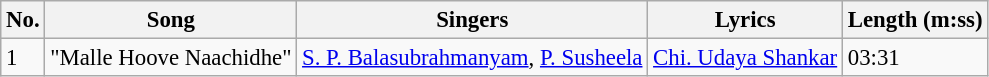<table class="wikitable" style="font-size:95%;">
<tr>
<th>No.</th>
<th>Song</th>
<th>Singers</th>
<th>Lyrics</th>
<th>Length (m:ss)</th>
</tr>
<tr>
<td>1</td>
<td>"Malle Hoove Naachidhe"</td>
<td><a href='#'>S. P. Balasubrahmanyam</a>, <a href='#'>P. Susheela</a></td>
<td><a href='#'>Chi. Udaya Shankar</a></td>
<td>03:31</td>
</tr>
</table>
